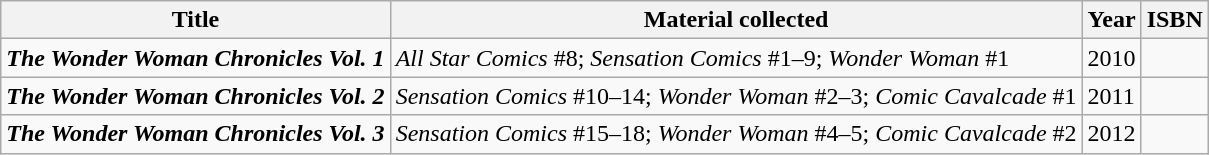<table class="wikitable sortable">
<tr>
<th>Title</th>
<th>Material collected</th>
<th>Year</th>
<th>ISBN</th>
</tr>
<tr>
<td><strong><em>The Wonder Woman Chronicles Vol. 1</em></strong></td>
<td><em>All Star Comics</em> #8; <em>Sensation Comics</em> #1–9; <em>Wonder Woman</em> #1</td>
<td>2010</td>
<td></td>
</tr>
<tr>
<td><strong><em>The Wonder Woman Chronicles Vol. 2</em></strong></td>
<td><em>Sensation Comics</em> #10–14; <em>Wonder Woman</em> #2–3; <em>Comic Cavalcade</em> #1</td>
<td>2011</td>
<td></td>
</tr>
<tr>
<td><strong><em>The Wonder Woman Chronicles Vol. 3</em></strong></td>
<td><em>Sensation Comics</em> #15–18; <em>Wonder Woman</em> #4–5; <em>Comic Cavalcade</em> #2</td>
<td>2012</td>
<td></td>
</tr>
</table>
